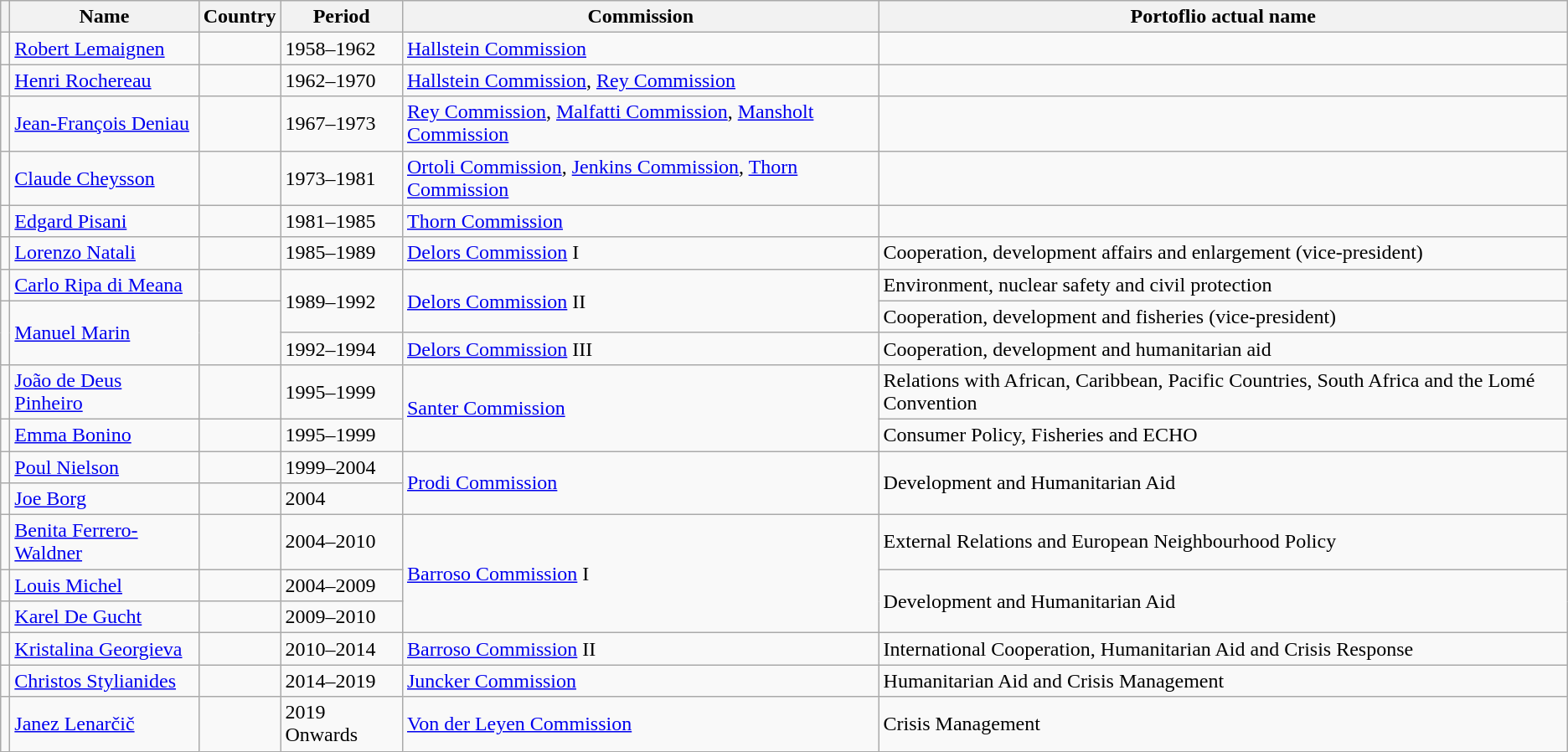<table class="wikitable">
<tr>
<th></th>
<th>Name</th>
<th>Country</th>
<th>Period</th>
<th>Commission</th>
<th>Portoflio actual name</th>
</tr>
<tr>
<td></td>
<td><a href='#'>Robert Lemaignen</a></td>
<td></td>
<td>1958–1962</td>
<td><a href='#'>Hallstein Commission</a></td>
<td></td>
</tr>
<tr>
<td></td>
<td><a href='#'>Henri Rochereau</a></td>
<td></td>
<td>1962–1970</td>
<td><a href='#'>Hallstein Commission</a>, <a href='#'>Rey Commission</a></td>
<td></td>
</tr>
<tr>
<td></td>
<td><a href='#'>Jean-François Deniau</a></td>
<td></td>
<td>1967–1973</td>
<td><a href='#'>Rey Commission</a>, <a href='#'>Malfatti Commission</a>, <a href='#'>Mansholt Commission</a></td>
<td></td>
</tr>
<tr>
<td></td>
<td><a href='#'>Claude Cheysson</a></td>
<td></td>
<td>1973–1981</td>
<td><a href='#'>Ortoli Commission</a>, <a href='#'>Jenkins Commission</a>, <a href='#'>Thorn Commission</a></td>
<td></td>
</tr>
<tr>
<td></td>
<td><a href='#'>Edgard Pisani</a></td>
<td></td>
<td>1981–1985</td>
<td><a href='#'>Thorn Commission</a></td>
<td></td>
</tr>
<tr>
<td></td>
<td><a href='#'>Lorenzo Natali</a></td>
<td></td>
<td>1985–1989</td>
<td><a href='#'>Delors Commission</a> I</td>
<td>Cooperation, development affairs and enlargement (vice-president)</td>
</tr>
<tr>
<td></td>
<td><a href='#'>Carlo Ripa di Meana</a></td>
<td></td>
<td rowspan="2">1989–1992</td>
<td rowspan="2"><a href='#'>Delors Commission</a> II</td>
<td>Environment, nuclear safety and civil protection</td>
</tr>
<tr>
<td rowspan="2"></td>
<td rowspan="2"><a href='#'>Manuel Marin</a></td>
<td rowspan="2"></td>
<td>Cooperation, development and fisheries (vice-president)</td>
</tr>
<tr>
<td>1992–1994</td>
<td><a href='#'>Delors Commission</a> III</td>
<td>Cooperation, development and humanitarian aid</td>
</tr>
<tr>
<td></td>
<td><a href='#'>João de Deus Pinheiro</a></td>
<td></td>
<td>1995–1999</td>
<td rowspan="2"><a href='#'>Santer Commission</a></td>
<td>Relations with African, Caribbean, Pacific Countries, South Africa and the Lomé Convention</td>
</tr>
<tr>
<td></td>
<td><a href='#'>Emma Bonino</a></td>
<td></td>
<td>1995–1999</td>
<td>Consumer Policy, Fisheries and ECHO</td>
</tr>
<tr>
<td></td>
<td><a href='#'>Poul Nielson</a></td>
<td></td>
<td>1999–2004</td>
<td rowspan="2"><a href='#'>Prodi Commission</a></td>
<td rowspan="2">Development and Humanitarian Aid</td>
</tr>
<tr>
<td></td>
<td><a href='#'>Joe Borg</a></td>
<td></td>
<td>2004</td>
</tr>
<tr>
<td></td>
<td><a href='#'>Benita Ferrero-Waldner</a></td>
<td></td>
<td>2004–2010</td>
<td rowspan="3"><a href='#'>Barroso Commission</a> I</td>
<td>External Relations and European Neighbourhood Policy</td>
</tr>
<tr>
<td></td>
<td><a href='#'>Louis Michel</a></td>
<td></td>
<td>2004–2009</td>
<td rowspan="2">Development and Humanitarian Aid</td>
</tr>
<tr>
<td></td>
<td><a href='#'>Karel De Gucht</a></td>
<td></td>
<td>2009–2010</td>
</tr>
<tr>
<td></td>
<td><a href='#'>Kristalina Georgieva</a></td>
<td></td>
<td>2010–2014</td>
<td><a href='#'>Barroso Commission</a> II</td>
<td>International Cooperation, Humanitarian Aid and Crisis Response</td>
</tr>
<tr>
<td></td>
<td><a href='#'>Christos Stylianides</a></td>
<td></td>
<td>2014–2019</td>
<td><a href='#'>Juncker Commission</a></td>
<td>Humanitarian Aid and Crisis Management</td>
</tr>
<tr>
<td></td>
<td><a href='#'>Janez Lenarčič</a></td>
<td></td>
<td>2019 Onwards</td>
<td><a href='#'>Von der Leyen Commission</a></td>
<td>Crisis Management</td>
</tr>
</table>
